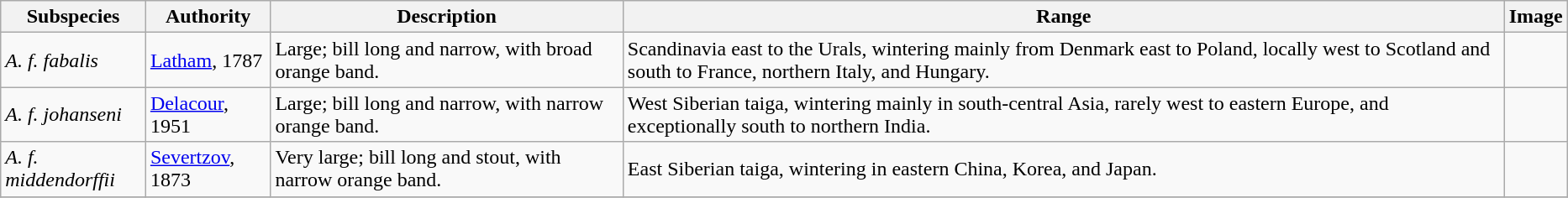<table class="wikitable sortable" align="left" style="margin: 10px;">
<tr>
<th>Subspecies</th>
<th>Authority</th>
<th>Description</th>
<th>Range</th>
<th>Image</th>
</tr>
<tr>
<td><em>A. f. fabalis</em></td>
<td><a href='#'>Latham</a>, 1787</td>
<td>Large; bill long and narrow, with broad orange band.</td>
<td>Scandinavia east to the Urals, wintering mainly from Denmark east to Poland, locally west to Scotland and south to France, northern Italy, and Hungary.</td>
<td></td>
</tr>
<tr>
<td><em>A. f. johanseni</em></td>
<td><a href='#'>Delacour</a>, 1951</td>
<td>Large; bill long and narrow, with narrow orange band.</td>
<td>West Siberian taiga, wintering mainly in south-central Asia, rarely west to eastern Europe, and exceptionally south to northern India.</td>
<td></td>
</tr>
<tr>
<td><em>A. f. middendorffii</em></td>
<td><a href='#'>Severtzov</a>, 1873</td>
<td>Very large; bill long and stout, with narrow orange band.</td>
<td>East Siberian taiga, wintering in eastern China, Korea, and Japan.</td>
<td></td>
</tr>
<tr>
</tr>
</table>
